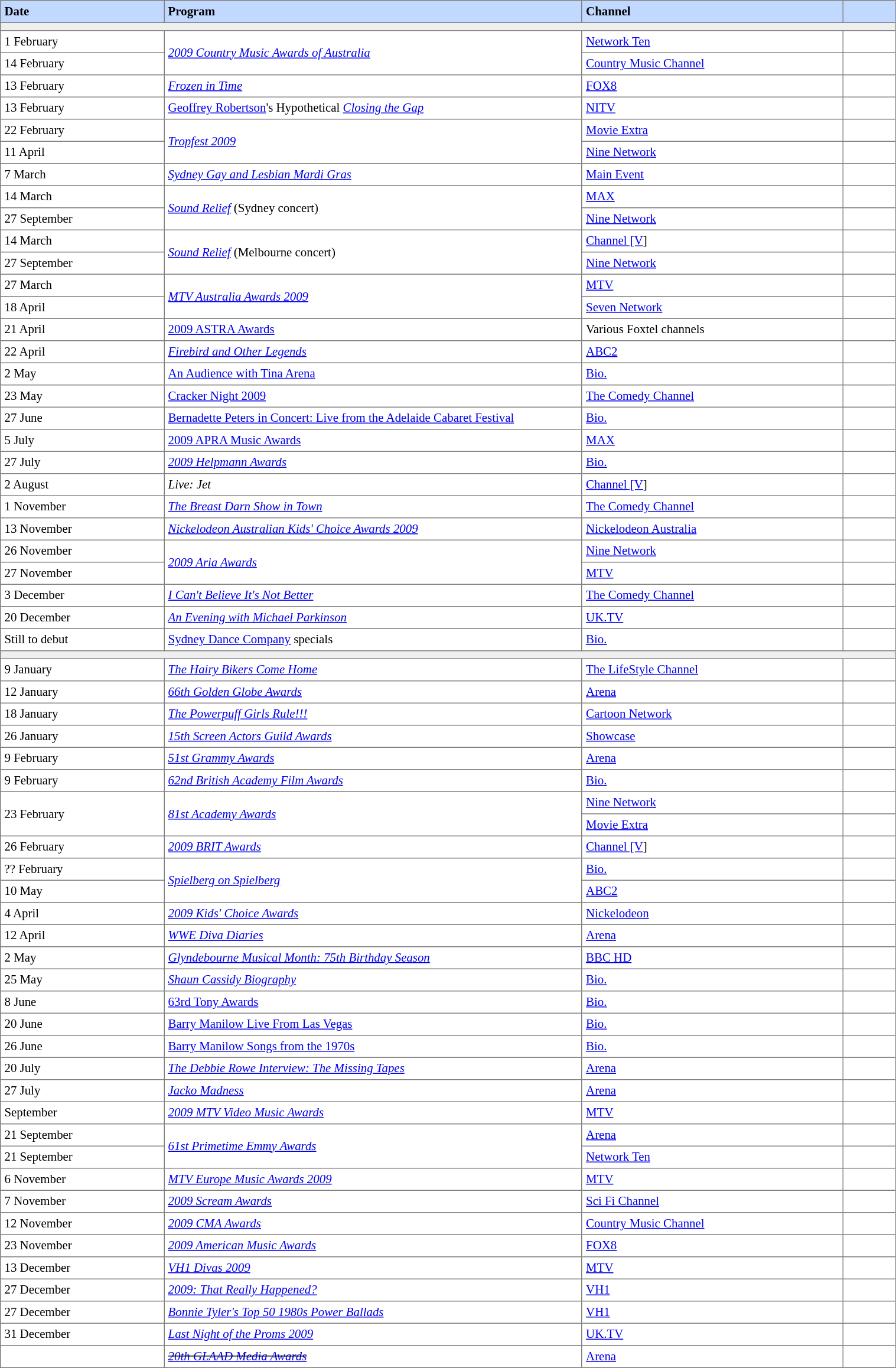<table border="1" cellpadding="4" cellspacing="0"  style="text-align:left; font-size:87%; border-collapse:collapse; width:80%;">
<tr style="background:#C1D8FF;">
<th width=6%>Date</th>
<th style="width:16%;">Program</th>
<th style="width:10%;">Channel</th>
<th width=2%></th>
</tr>
<tr style="background:#efefef;">
<td colspan=4></td>
</tr>
<tr>
<td>1 February</td>
<td rowspan="2"><em><a href='#'>2009 Country Music Awards of Australia</a></em></td>
<td><a href='#'>Network Ten</a></td>
<td></td>
</tr>
<tr>
<td>14 February</td>
<td><a href='#'>Country Music Channel</a></td>
<td></td>
</tr>
<tr>
<td>13 February</td>
<td><em><a href='#'>Frozen in Time</a></em></td>
<td><a href='#'>FOX8</a></td>
<td></td>
</tr>
<tr>
<td>13 February</td>
<td><a href='#'>Geoffrey Robertson</a>'s Hypothetical <em><a href='#'>Closing the Gap</a></em></td>
<td><a href='#'>NITV</a></td>
<td></td>
</tr>
<tr>
<td>22 February</td>
<td rowspan="2"><em><a href='#'>Tropfest 2009</a></em></td>
<td><a href='#'>Movie Extra</a></td>
<td></td>
</tr>
<tr>
<td>11 April</td>
<td><a href='#'>Nine Network</a></td>
<td></td>
</tr>
<tr>
<td>7 March</td>
<td><em><a href='#'>Sydney Gay and Lesbian Mardi Gras</a></em></td>
<td><a href='#'>Main Event</a></td>
<td></td>
</tr>
<tr>
<td>14 March</td>
<td rowspan="2"><em><a href='#'>Sound Relief</a></em> (Sydney concert)</td>
<td><a href='#'>MAX</a></td>
<td></td>
</tr>
<tr>
<td>27 September</td>
<td><a href='#'>Nine Network</a></td>
<td></td>
</tr>
<tr>
<td>14 March</td>
<td rowspan="2"><em><a href='#'>Sound Relief</a></em> (Melbourne concert)</td>
<td><a href='#'>Channel [V</a>]</td>
<td></td>
</tr>
<tr>
<td>27 September</td>
<td><a href='#'>Nine Network</a></td>
<td></td>
</tr>
<tr>
<td>27 March</td>
<td rowspan="2"><em><a href='#'>MTV Australia Awards 2009</a></em></td>
<td><a href='#'>MTV</a></td>
<td></td>
</tr>
<tr>
<td>18 April</td>
<td><a href='#'>Seven Network</a></td>
<td></td>
</tr>
<tr>
<td>21 April</td>
<td><a href='#'>2009 ASTRA Awards</a></td>
<td>Various Foxtel channels</td>
<td></td>
</tr>
<tr>
<td>22 April</td>
<td><em><a href='#'>Firebird and Other Legends</a></em></td>
<td><a href='#'>ABC2</a></td>
<td></td>
</tr>
<tr>
<td>2 May</td>
<td><a href='#'>An Audience with Tina Arena</a></td>
<td><a href='#'>Bio.</a></td>
<td></td>
</tr>
<tr>
<td>23 May</td>
<td><a href='#'>Cracker Night 2009</a></td>
<td><a href='#'>The Comedy Channel</a></td>
<td></td>
</tr>
<tr>
<td>27 June</td>
<td><a href='#'>Bernadette Peters in Concert: Live from the Adelaide Cabaret Festival</a></td>
<td><a href='#'>Bio.</a></td>
<td></td>
</tr>
<tr>
<td>5 July</td>
<td><a href='#'>2009 APRA Music Awards</a></td>
<td><a href='#'>MAX</a></td>
<td></td>
</tr>
<tr>
<td>27 July</td>
<td><em><a href='#'>2009 Helpmann Awards</a></em></td>
<td><a href='#'>Bio.</a></td>
<td></td>
</tr>
<tr>
<td>2 August</td>
<td><em>Live: Jet</em></td>
<td><a href='#'>Channel [V</a>]</td>
<td></td>
</tr>
<tr>
<td>1 November</td>
<td><em><a href='#'>The Breast Darn Show in Town</a></em></td>
<td><a href='#'>The Comedy Channel</a></td>
<td></td>
</tr>
<tr>
<td>13 November</td>
<td><em><a href='#'>Nickelodeon Australian Kids' Choice Awards 2009</a></em></td>
<td><a href='#'>Nickelodeon Australia</a></td>
<td></td>
</tr>
<tr>
<td>26 November</td>
<td rowspan="2"><em><a href='#'>2009 Aria Awards</a></em></td>
<td><a href='#'>Nine Network</a></td>
<td></td>
</tr>
<tr>
<td>27 November</td>
<td><a href='#'>MTV</a></td>
<td></td>
</tr>
<tr>
<td>3 December</td>
<td><em><a href='#'>I Can't Believe It's Not Better</a></em></td>
<td><a href='#'>The Comedy Channel</a></td>
<td></td>
</tr>
<tr>
<td>20 December</td>
<td><em><a href='#'>An Evening with Michael Parkinson</a></em></td>
<td><a href='#'>UK.TV</a></td>
<td></td>
</tr>
<tr>
<td>Still to debut</td>
<td><a href='#'>Sydney Dance Company</a> specials</td>
<td><a href='#'>Bio.</a></td>
<td></td>
</tr>
<tr style="background:#efefef;">
<td colspan=4></td>
</tr>
<tr>
<td>9 January</td>
<td> <em><a href='#'>The Hairy Bikers Come Home</a></em></td>
<td><a href='#'>The LifeStyle Channel</a></td>
<td></td>
</tr>
<tr>
<td>12 January</td>
<td> <em><a href='#'>66th Golden Globe Awards</a></em></td>
<td><a href='#'>Arena</a></td>
<td></td>
</tr>
<tr>
<td>18 January</td>
<td> <em><a href='#'>The Powerpuff Girls Rule!!!</a></em></td>
<td><a href='#'>Cartoon Network</a></td>
<td></td>
</tr>
<tr>
<td>26 January</td>
<td> <em><a href='#'>15th Screen Actors Guild Awards</a></em></td>
<td><a href='#'>Showcase</a></td>
<td></td>
</tr>
<tr>
<td>9 February</td>
<td> <em><a href='#'>51st Grammy Awards</a></em></td>
<td><a href='#'>Arena</a></td>
<td></td>
</tr>
<tr>
<td>9 February</td>
<td> <em><a href='#'>62nd British Academy Film Awards</a></em></td>
<td><a href='#'>Bio.</a></td>
<td></td>
</tr>
<tr>
<td rowspan="2">23 February</td>
<td rowspan="2"> <em><a href='#'>81st Academy Awards</a></em></td>
<td><a href='#'>Nine Network</a></td>
<td></td>
</tr>
<tr>
<td><a href='#'>Movie Extra</a></td>
<td></td>
</tr>
<tr>
<td>26 February</td>
<td> <em><a href='#'>2009 BRIT Awards</a></em></td>
<td><a href='#'>Channel [V</a>]</td>
<td></td>
</tr>
<tr>
<td>?? February</td>
<td rowspan="2"> <em><a href='#'>Spielberg on Spielberg</a></em></td>
<td><a href='#'>Bio.</a></td>
<td></td>
</tr>
<tr>
<td>10 May</td>
<td><a href='#'>ABC2</a></td>
<td></td>
</tr>
<tr>
<td>4 April</td>
<td> <em><a href='#'>2009 Kids' Choice Awards</a></em></td>
<td><a href='#'>Nickelodeon</a></td>
<td></td>
</tr>
<tr>
<td>12 April</td>
<td> <em><a href='#'>WWE Diva Diaries</a></em></td>
<td><a href='#'>Arena</a></td>
<td></td>
</tr>
<tr>
<td>2 May</td>
<td> <em><a href='#'>Glyndebourne Musical Month: 75th Birthday Season</a></em></td>
<td><a href='#'>BBC HD</a></td>
<td></td>
</tr>
<tr>
<td>25 May</td>
<td> <em><a href='#'>Shaun Cassidy Biography</a></em></td>
<td><a href='#'>Bio.</a></td>
<td></td>
</tr>
<tr>
<td>8 June</td>
<td><a href='#'>63rd Tony Awards</a></td>
<td><a href='#'>Bio.</a></td>
<td></td>
</tr>
<tr>
<td>20 June</td>
<td><a href='#'>Barry Manilow Live From Las Vegas</a></td>
<td><a href='#'>Bio.</a></td>
<td></td>
</tr>
<tr>
<td>26 June</td>
<td><a href='#'>Barry Manilow Songs from the 1970s</a></td>
<td><a href='#'>Bio.</a></td>
<td></td>
</tr>
<tr>
<td>20 July</td>
<td> <em><a href='#'>The Debbie Rowe Interview: The Missing Tapes</a></em></td>
<td><a href='#'>Arena</a></td>
<td></td>
</tr>
<tr>
<td>27 July</td>
<td> <em><a href='#'>Jacko Madness</a></em></td>
<td><a href='#'>Arena</a></td>
<td></td>
</tr>
<tr>
<td>September</td>
<td> <em><a href='#'>2009 MTV Video Music Awards</a></em></td>
<td><a href='#'>MTV</a></td>
<td></td>
</tr>
<tr>
<td>21 September</td>
<td rowspan="2"> <em><a href='#'>61st Primetime Emmy Awards</a></em></td>
<td><a href='#'>Arena</a></td>
<td></td>
</tr>
<tr>
<td>21 September</td>
<td><a href='#'>Network Ten</a></td>
<td></td>
</tr>
<tr>
<td>6 November</td>
<td> <em><a href='#'>MTV Europe Music Awards 2009</a></em></td>
<td><a href='#'>MTV</a></td>
<td></td>
</tr>
<tr>
<td>7 November</td>
<td> <em><a href='#'>2009 Scream Awards</a></em></td>
<td><a href='#'>Sci Fi Channel</a></td>
<td></td>
</tr>
<tr>
<td>12 November</td>
<td> <em><a href='#'>2009 CMA Awards</a></em></td>
<td><a href='#'>Country Music Channel</a></td>
<td></td>
</tr>
<tr>
<td>23 November</td>
<td> <em><a href='#'>2009 American Music Awards</a></em></td>
<td><a href='#'>FOX8</a></td>
<td></td>
</tr>
<tr>
<td>13 December</td>
<td> <em><a href='#'>VH1 Divas 2009</a></em></td>
<td><a href='#'>MTV</a></td>
<td></td>
</tr>
<tr>
<td>27 December</td>
<td> <em><a href='#'>2009: That Really Happened?</a></em></td>
<td><a href='#'>VH1</a></td>
<td></td>
</tr>
<tr>
<td>27 December</td>
<td> <em><a href='#'>Bonnie Tyler's Top 50 1980s Power Ballads</a></em></td>
<td><a href='#'>VH1</a></td>
<td></td>
</tr>
<tr>
<td>31 December</td>
<td> <em><a href='#'>Last Night of the Proms 2009</a></em></td>
<td><a href='#'>UK.TV</a></td>
<td></td>
</tr>
<tr>
<td></td>
<td> <del><em><a href='#'>20th GLAAD Media Awards</a></em></del></td>
<td><a href='#'>Arena</a></td>
<td></td>
</tr>
</table>
